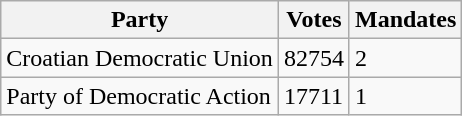<table class="wikitable" style ="text-align: left">
<tr>
<th>Party</th>
<th>Votes</th>
<th>Mandates</th>
</tr>
<tr>
<td>Croatian Democratic Union</td>
<td>82754</td>
<td>2</td>
</tr>
<tr>
<td>Party of Democratic Action</td>
<td>17711</td>
<td>1</td>
</tr>
</table>
